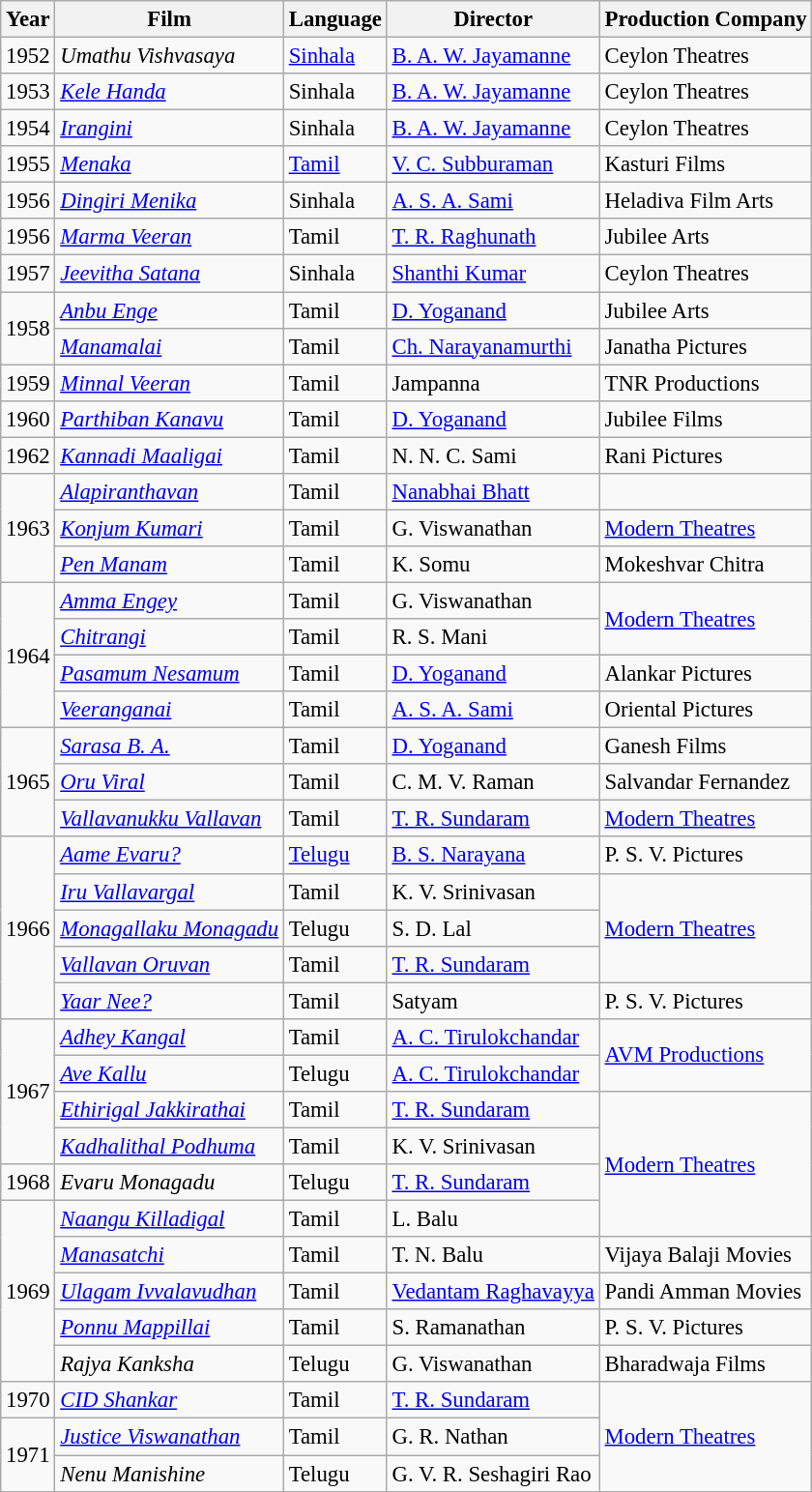<table class="wikitable" style="font-size:95%;">
<tr>
<th>Year</th>
<th>Film</th>
<th>Language</th>
<th>Director</th>
<th>Production Company</th>
</tr>
<tr>
<td>1952</td>
<td><em>Umathu Vishvasaya</em></td>
<td><a href='#'>Sinhala</a></td>
<td><a href='#'>B. A. W. Jayamanne</a></td>
<td>Ceylon Theatres</td>
</tr>
<tr>
<td>1953</td>
<td><em><a href='#'>Kele Handa</a></em></td>
<td>Sinhala</td>
<td><a href='#'>B. A. W. Jayamanne</a></td>
<td>Ceylon Theatres</td>
</tr>
<tr>
<td>1954</td>
<td><em><a href='#'>Irangini</a></em></td>
<td>Sinhala</td>
<td><a href='#'>B. A. W. Jayamanne</a></td>
<td>Ceylon Theatres</td>
</tr>
<tr>
<td>1955</td>
<td><em><a href='#'>Menaka</a></em></td>
<td><a href='#'>Tamil</a></td>
<td><a href='#'>V. C. Subburaman</a></td>
<td>Kasturi Films</td>
</tr>
<tr>
<td>1956</td>
<td><em><a href='#'>Dingiri Menika</a></em></td>
<td>Sinhala</td>
<td><a href='#'>A. S. A. Sami</a></td>
<td>Heladiva Film Arts</td>
</tr>
<tr>
<td>1956</td>
<td><em><a href='#'>Marma Veeran</a></em></td>
<td>Tamil</td>
<td><a href='#'>T. R. Raghunath</a></td>
<td>Jubilee Arts</td>
</tr>
<tr>
<td>1957</td>
<td><em><a href='#'>Jeevitha Satana</a></em></td>
<td>Sinhala</td>
<td><a href='#'>Shanthi Kumar</a></td>
<td>Ceylon Theatres</td>
</tr>
<tr>
<td rowspan=2>1958</td>
<td><em><a href='#'>Anbu Enge</a></em></td>
<td>Tamil</td>
<td><a href='#'>D. Yoganand</a></td>
<td>Jubilee Arts</td>
</tr>
<tr>
<td><em><a href='#'>Manamalai</a></em></td>
<td>Tamil</td>
<td><a href='#'>Ch. Narayanamurthi</a></td>
<td>Janatha Pictures</td>
</tr>
<tr>
<td>1959</td>
<td><em><a href='#'>Minnal Veeran</a></em></td>
<td>Tamil</td>
<td>Jampanna</td>
<td>TNR Productions</td>
</tr>
<tr>
<td>1960</td>
<td><em><a href='#'>Parthiban Kanavu</a></em></td>
<td>Tamil</td>
<td><a href='#'>D. Yoganand</a></td>
<td>Jubilee Films</td>
</tr>
<tr>
<td>1962</td>
<td><em><a href='#'>Kannadi Maaligai</a></em></td>
<td>Tamil</td>
<td>N. N. C. Sami</td>
<td>Rani Pictures</td>
</tr>
<tr>
<td rowspan=3>1963</td>
<td><em><a href='#'>Alapiranthavan</a></em></td>
<td>Tamil</td>
<td><a href='#'>Nanabhai Bhatt</a></td>
<td></td>
</tr>
<tr>
<td><em><a href='#'>Konjum Kumari</a></em></td>
<td>Tamil</td>
<td>G. Viswanathan</td>
<td><a href='#'>Modern Theatres</a></td>
</tr>
<tr>
<td><em><a href='#'>Pen Manam</a></em></td>
<td>Tamil</td>
<td>K. Somu</td>
<td>Mokeshvar Chitra</td>
</tr>
<tr>
<td rowspan=4>1964</td>
<td><em><a href='#'>Amma Engey</a></em></td>
<td>Tamil</td>
<td>G. Viswanathan</td>
<td rowspan=2><a href='#'>Modern Theatres</a></td>
</tr>
<tr>
<td><em><a href='#'>Chitrangi</a></em></td>
<td>Tamil</td>
<td>R. S. Mani</td>
</tr>
<tr>
<td><em><a href='#'>Pasamum Nesamum</a></em></td>
<td>Tamil</td>
<td><a href='#'>D. Yoganand</a></td>
<td>Alankar Pictures</td>
</tr>
<tr>
<td><em><a href='#'>Veeranganai</a></em></td>
<td>Tamil</td>
<td><a href='#'>A. S. A. Sami</a></td>
<td>Oriental Pictures</td>
</tr>
<tr>
<td rowspan=3>1965</td>
<td><em><a href='#'>Sarasa B. A.</a></em></td>
<td>Tamil</td>
<td><a href='#'>D. Yoganand</a></td>
<td>Ganesh Films</td>
</tr>
<tr>
<td><em><a href='#'>Oru Viral</a></em></td>
<td>Tamil</td>
<td>C. M. V. Raman</td>
<td>Salvandar Fernandez</td>
</tr>
<tr>
<td><em><a href='#'>Vallavanukku Vallavan</a></em></td>
<td>Tamil</td>
<td><a href='#'>T. R. Sundaram</a></td>
<td><a href='#'>Modern Theatres</a></td>
</tr>
<tr>
<td rowspan=5>1966</td>
<td><em><a href='#'>Aame Evaru?</a></em></td>
<td><a href='#'>Telugu</a></td>
<td><a href='#'>B. S. Narayana</a></td>
<td>P. S. V. Pictures</td>
</tr>
<tr>
<td><em><a href='#'>Iru Vallavargal</a></em></td>
<td>Tamil</td>
<td>K. V. Srinivasan</td>
<td rowspan=3><a href='#'>Modern Theatres</a></td>
</tr>
<tr>
<td><em><a href='#'>Monagallaku Monagadu</a></em></td>
<td>Telugu</td>
<td>S. D. Lal</td>
</tr>
<tr>
<td><em><a href='#'>Vallavan Oruvan</a></em></td>
<td>Tamil</td>
<td><a href='#'>T. R. Sundaram</a></td>
</tr>
<tr>
<td><em><a href='#'>Yaar Nee?</a></em></td>
<td>Tamil</td>
<td>Satyam</td>
<td>P. S. V. Pictures</td>
</tr>
<tr>
<td rowspan=4>1967</td>
<td><em><a href='#'>Adhey Kangal</a></em></td>
<td>Tamil</td>
<td><a href='#'>A. C. Tirulokchandar</a></td>
<td rowspan=2><a href='#'>AVM Productions</a></td>
</tr>
<tr>
<td><em><a href='#'>Ave Kallu</a></em></td>
<td>Telugu</td>
<td><a href='#'>A. C. Tirulokchandar</a></td>
</tr>
<tr>
<td><em><a href='#'>Ethirigal Jakkirathai</a></em></td>
<td>Tamil</td>
<td><a href='#'>T. R. Sundaram</a></td>
<td rowspan=4><a href='#'>Modern Theatres</a></td>
</tr>
<tr>
<td><em><a href='#'>Kadhalithal Podhuma</a></em></td>
<td>Tamil</td>
<td>K. V. Srinivasan</td>
</tr>
<tr>
<td>1968</td>
<td><em>Evaru Monagadu</em></td>
<td>Telugu</td>
<td><a href='#'>T. R. Sundaram</a></td>
</tr>
<tr>
<td rowspan=5>1969</td>
<td><em><a href='#'>Naangu Killadigal</a></em></td>
<td>Tamil</td>
<td>L. Balu</td>
</tr>
<tr>
<td><em><a href='#'>Manasatchi</a></em></td>
<td>Tamil</td>
<td>T. N. Balu</td>
<td>Vijaya Balaji Movies</td>
</tr>
<tr>
<td><em><a href='#'>Ulagam Ivvalavudhan</a></em></td>
<td>Tamil</td>
<td><a href='#'>Vedantam Raghavayya</a></td>
<td>Pandi Amman Movies</td>
</tr>
<tr>
<td><em><a href='#'>Ponnu Mappillai</a></em></td>
<td>Tamil</td>
<td>S. Ramanathan</td>
<td>P. S. V. Pictures</td>
</tr>
<tr>
<td><em>Rajya Kanksha</em></td>
<td>Telugu</td>
<td>G. Viswanathan</td>
<td>Bharadwaja Films</td>
</tr>
<tr>
<td>1970</td>
<td><em><a href='#'>CID Shankar</a></em></td>
<td>Tamil</td>
<td><a href='#'>T. R. Sundaram</a></td>
<td rowspan=3><a href='#'>Modern Theatres</a></td>
</tr>
<tr>
<td rowspan=2>1971</td>
<td><em><a href='#'>Justice Viswanathan</a></em></td>
<td>Tamil</td>
<td>G. R. Nathan</td>
</tr>
<tr>
<td><em>Nenu Manishine</em></td>
<td>Telugu</td>
<td>G. V. R. Seshagiri Rao</td>
</tr>
<tr>
</tr>
</table>
